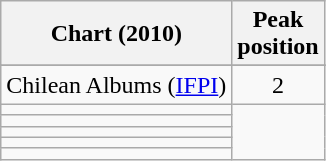<table class="wikitable sortable">
<tr>
<th align="left">Chart (2010)</th>
<th align="left">Peak<br>position</th>
</tr>
<tr>
</tr>
<tr>
<td align="left">Chilean Albums (<a href='#'>IFPI</a>)</td>
<td style="text-align:center;">2</td>
</tr>
<tr>
<td></td>
</tr>
<tr>
<td></td>
</tr>
<tr>
<td></td>
</tr>
<tr>
<td></td>
</tr>
<tr>
<td></td>
</tr>
</table>
